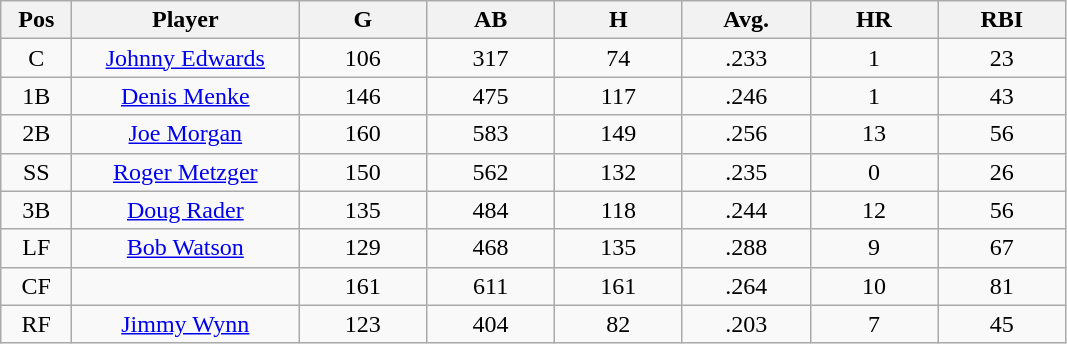<table class="wikitable sortable">
<tr>
<th bgcolor="#DDDDFF" width="5%">Pos</th>
<th bgcolor="#DDDDFF" width="16%">Player</th>
<th bgcolor="#DDDDFF" width="9%">G</th>
<th bgcolor="#DDDDFF" width="9%">AB</th>
<th bgcolor="#DDDDFF" width="9%">H</th>
<th bgcolor="#DDDDFF" width="9%">Avg.</th>
<th bgcolor="#DDDDFF" width="9%">HR</th>
<th bgcolor="#DDDDFF" width="9%">RBI</th>
</tr>
<tr align="center">
<td>C</td>
<td><a href='#'>Johnny Edwards</a></td>
<td>106</td>
<td>317</td>
<td>74</td>
<td>.233</td>
<td>1</td>
<td>23</td>
</tr>
<tr align=center>
<td>1B</td>
<td><a href='#'>Denis Menke</a></td>
<td>146</td>
<td>475</td>
<td>117</td>
<td>.246</td>
<td>1</td>
<td>43</td>
</tr>
<tr align=center>
<td>2B</td>
<td><a href='#'>Joe Morgan</a></td>
<td>160</td>
<td>583</td>
<td>149</td>
<td>.256</td>
<td>13</td>
<td>56</td>
</tr>
<tr align=center>
<td>SS</td>
<td><a href='#'>Roger Metzger</a></td>
<td>150</td>
<td>562</td>
<td>132</td>
<td>.235</td>
<td>0</td>
<td>26</td>
</tr>
<tr align=center>
<td>3B</td>
<td><a href='#'>Doug Rader</a></td>
<td>135</td>
<td>484</td>
<td>118</td>
<td>.244</td>
<td>12</td>
<td>56</td>
</tr>
<tr align=center>
<td>LF</td>
<td><a href='#'>Bob Watson</a></td>
<td>129</td>
<td>468</td>
<td>135</td>
<td>.288</td>
<td>9</td>
<td>67</td>
</tr>
<tr align=center>
<td>CF</td>
<td></td>
<td>161</td>
<td>611</td>
<td>161</td>
<td>.264</td>
<td>10</td>
<td>81</td>
</tr>
<tr align="center">
<td>RF</td>
<td><a href='#'>Jimmy Wynn</a></td>
<td>123</td>
<td>404</td>
<td>82</td>
<td>.203</td>
<td>7</td>
<td>45</td>
</tr>
</table>
